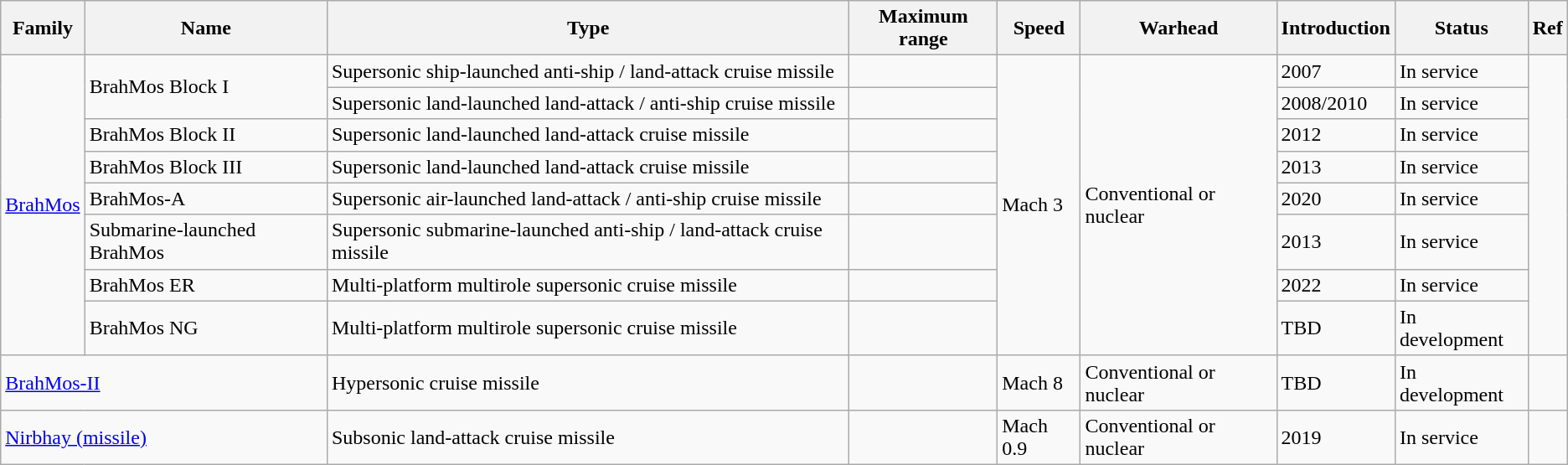<table class="wikitable sortable" style="text-align:centre">
<tr>
<th>Family</th>
<th>Name</th>
<th>Type</th>
<th>Maximum range</th>
<th>Speed</th>
<th>Warhead</th>
<th>Introduction</th>
<th>Status</th>
<th>Ref</th>
</tr>
<tr>
<td rowspan="8"><a href='#'>BrahMos</a></td>
<td rowspan="2">BrahMos Block I</td>
<td>Supersonic ship-launched anti-ship / land-attack cruise missile</td>
<td></td>
<td rowspan="8">Mach 3</td>
<td rowspan="8">Conventional or nuclear</td>
<td>2007</td>
<td>In service</td>
<td rowspan="8"></td>
</tr>
<tr>
<td>Supersonic land-launched land-attack / anti-ship cruise missile</td>
<td></td>
<td>2008/2010</td>
<td>In service</td>
</tr>
<tr>
<td>BrahMos Block II</td>
<td>Supersonic land-launched land-attack cruise missile</td>
<td></td>
<td>2012</td>
<td>In service</td>
</tr>
<tr>
<td>BrahMos Block III</td>
<td>Supersonic land-launched land-attack cruise missile</td>
<td></td>
<td>2013</td>
<td>In service</td>
</tr>
<tr>
<td>BrahMos-A</td>
<td>Supersonic air-launched land-attack / anti-ship cruise missile</td>
<td></td>
<td>2020</td>
<td>In service</td>
</tr>
<tr>
<td>Submarine-launched BrahMos</td>
<td>Supersonic submarine-launched anti-ship / land-attack cruise missile</td>
<td></td>
<td>2013</td>
<td>In service</td>
</tr>
<tr>
<td>BrahMos ER</td>
<td>Multi-platform multirole supersonic cruise missile</td>
<td></td>
<td>2022</td>
<td>In service</td>
</tr>
<tr>
<td>BrahMos NG</td>
<td>Multi-platform multirole supersonic cruise missile</td>
<td></td>
<td>TBD</td>
<td>In development</td>
</tr>
<tr>
<td colspan="2"><a href='#'>BrahMos-II</a></td>
<td>Hypersonic cruise missile</td>
<td></td>
<td>Mach 8</td>
<td>Conventional or nuclear</td>
<td>TBD</td>
<td>In development</td>
<td></td>
</tr>
<tr>
<td colspan="2"><a href='#'>Nirbhay (missile)</a></td>
<td>Subsonic land-attack cruise missile</td>
<td></td>
<td>Mach 0.9</td>
<td>Conventional or nuclear</td>
<td>2019</td>
<td>In service</td>
<td></td>
</tr>
</table>
